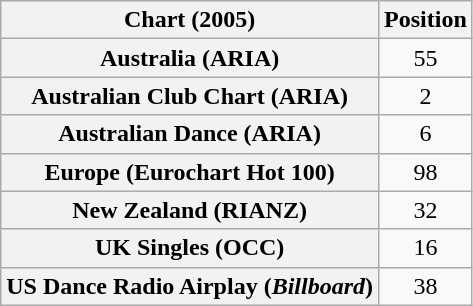<table class="wikitable sortable plainrowheaders" style="text-align:center">
<tr>
<th>Chart (2005)</th>
<th>Position</th>
</tr>
<tr>
<th scope="row">Australia (ARIA)</th>
<td>55</td>
</tr>
<tr>
<th scope="row">Australian Club Chart (ARIA)</th>
<td>2</td>
</tr>
<tr>
<th scope="row">Australian Dance (ARIA)</th>
<td>6</td>
</tr>
<tr>
<th scope="row">Europe (Eurochart Hot 100)</th>
<td>98</td>
</tr>
<tr>
<th scope="row">New Zealand (RIANZ)</th>
<td>32</td>
</tr>
<tr>
<th scope="row">UK Singles (OCC)</th>
<td>16</td>
</tr>
<tr>
<th scope="row">US Dance Radio Airplay (<em>Billboard</em>)</th>
<td>38</td>
</tr>
</table>
